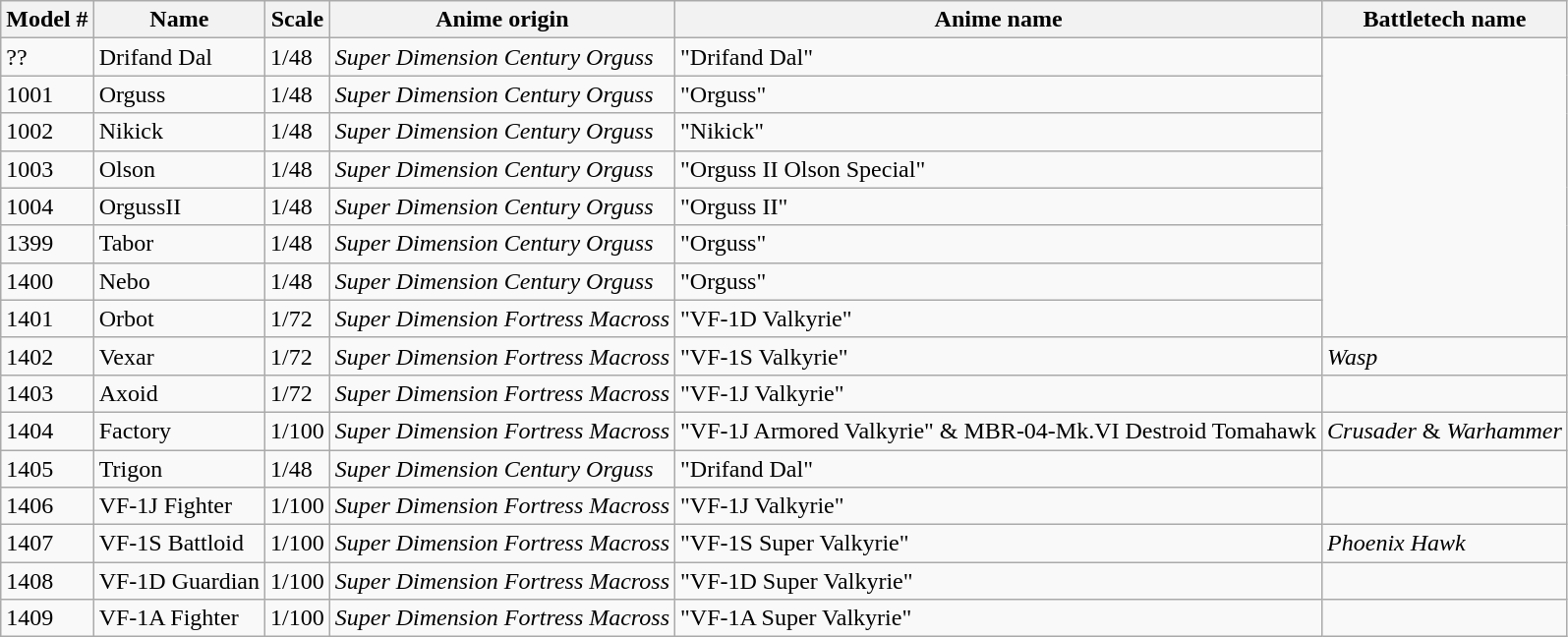<table class="wikitable">
<tr>
<th>Model #</th>
<th>Name</th>
<th>Scale</th>
<th>Anime origin</th>
<th>Anime name</th>
<th>Battletech name</th>
</tr>
<tr>
<td>??</td>
<td>Drifand Dal</td>
<td>1/48</td>
<td><em>Super Dimension Century Orguss</em></td>
<td>"Drifand Dal"</td>
</tr>
<tr>
<td>1001</td>
<td>Orguss</td>
<td>1/48</td>
<td><em>Super Dimension Century Orguss</em></td>
<td>"Orguss"</td>
</tr>
<tr>
<td>1002</td>
<td>Nikick</td>
<td>1/48</td>
<td><em>Super Dimension Century Orguss</em></td>
<td>"Nikick"</td>
</tr>
<tr>
<td>1003</td>
<td>Olson</td>
<td>1/48</td>
<td><em>Super Dimension Century Orguss</em></td>
<td>"Orguss II Olson Special"</td>
</tr>
<tr>
<td>1004</td>
<td>OrgussII</td>
<td>1/48</td>
<td><em>Super Dimension Century Orguss</em></td>
<td>"Orguss II"</td>
</tr>
<tr>
<td>1399</td>
<td>Tabor</td>
<td>1/48</td>
<td><em>Super Dimension Century Orguss</em></td>
<td>"Orguss"</td>
</tr>
<tr>
<td>1400</td>
<td>Nebo</td>
<td>1/48</td>
<td><em>Super Dimension Century Orguss</em></td>
<td>"Orguss"</td>
</tr>
<tr>
<td>1401</td>
<td>Orbot</td>
<td>1/72</td>
<td><em>Super Dimension Fortress Macross</em></td>
<td>"VF-1D Valkyrie"</td>
</tr>
<tr>
<td>1402</td>
<td>Vexar</td>
<td>1/72</td>
<td><em>Super Dimension Fortress Macross</em></td>
<td>"VF-1S Valkyrie"</td>
<td><em>Wasp</em></td>
</tr>
<tr>
<td>1403</td>
<td>Axoid</td>
<td>1/72</td>
<td><em>Super Dimension Fortress Macross</em></td>
<td>"VF-1J Valkyrie"</td>
<td></td>
</tr>
<tr>
<td>1404</td>
<td>Factory</td>
<td>1/100</td>
<td><em>Super Dimension Fortress Macross</em></td>
<td>"VF-1J Armored Valkyrie" & MBR-04-Mk.VI Destroid Tomahawk</td>
<td><em>Crusader</em> & <em>Warhammer</em></td>
</tr>
<tr>
<td>1405</td>
<td>Trigon</td>
<td>1/48</td>
<td><em>Super Dimension Century Orguss</em></td>
<td>"Drifand Dal"</td>
</tr>
<tr>
<td>1406</td>
<td>VF-1J Fighter</td>
<td>1/100</td>
<td><em>Super Dimension Fortress Macross</em></td>
<td>"VF-1J Valkyrie"</td>
<td></td>
</tr>
<tr>
<td>1407</td>
<td>VF-1S Battloid</td>
<td>1/100</td>
<td><em>Super Dimension Fortress Macross</em></td>
<td>"VF-1S Super Valkyrie"</td>
<td><em>Phoenix Hawk</em></td>
</tr>
<tr>
<td>1408</td>
<td>VF-1D Guardian</td>
<td>1/100</td>
<td><em>Super Dimension Fortress Macross</em></td>
<td>"VF-1D Super Valkyrie"</td>
<td></td>
</tr>
<tr>
<td>1409</td>
<td>VF-1A Fighter</td>
<td>1/100</td>
<td><em>Super Dimension Fortress Macross</em></td>
<td>"VF-1A Super Valkyrie"</td>
<td></td>
</tr>
</table>
